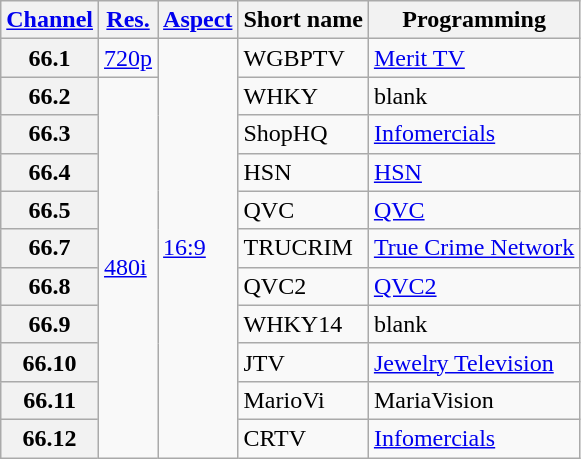<table class="wikitable">
<tr>
<th scope = "col"><a href='#'>Channel</a></th>
<th scope = "col"><a href='#'>Res.</a></th>
<th scope = "col"><a href='#'>Aspect</a></th>
<th scope = "col">Short name</th>
<th scope = "col">Programming</th>
</tr>
<tr>
<th scope = "row">66.1</th>
<td><a href='#'>720p</a></td>
<td rowspan=11><a href='#'>16:9</a></td>
<td>WGBPTV</td>
<td><a href='#'>Merit TV</a></td>
</tr>
<tr>
<th scope = "row">66.2</th>
<td rowspan=10><a href='#'>480i</a></td>
<td>WHKY</td>
<td>blank</td>
</tr>
<tr>
<th scope = "row">66.3</th>
<td>ShopHQ</td>
<td><a href='#'>Infomercials</a></td>
</tr>
<tr>
<th scope = "row">66.4</th>
<td>HSN</td>
<td><a href='#'>HSN</a></td>
</tr>
<tr>
<th scope = "row">66.5</th>
<td>QVC</td>
<td><a href='#'>QVC</a></td>
</tr>
<tr>
<th scope = "row">66.7</th>
<td>TRUCRIM</td>
<td><a href='#'>True Crime Network</a></td>
</tr>
<tr>
<th scope = "row">66.8</th>
<td>QVC2</td>
<td><a href='#'>QVC2</a></td>
</tr>
<tr>
<th scope = "row">66.9</th>
<td>WHKY14</td>
<td>blank</td>
</tr>
<tr>
<th scope = "row">66.10</th>
<td>JTV</td>
<td><a href='#'>Jewelry Television</a></td>
</tr>
<tr>
<th scope = "row">66.11</th>
<td>MarioVi</td>
<td>MariaVision</td>
</tr>
<tr>
<th scope = "row">66.12</th>
<td>CRTV</td>
<td><a href='#'>Infomercials</a></td>
</tr>
</table>
